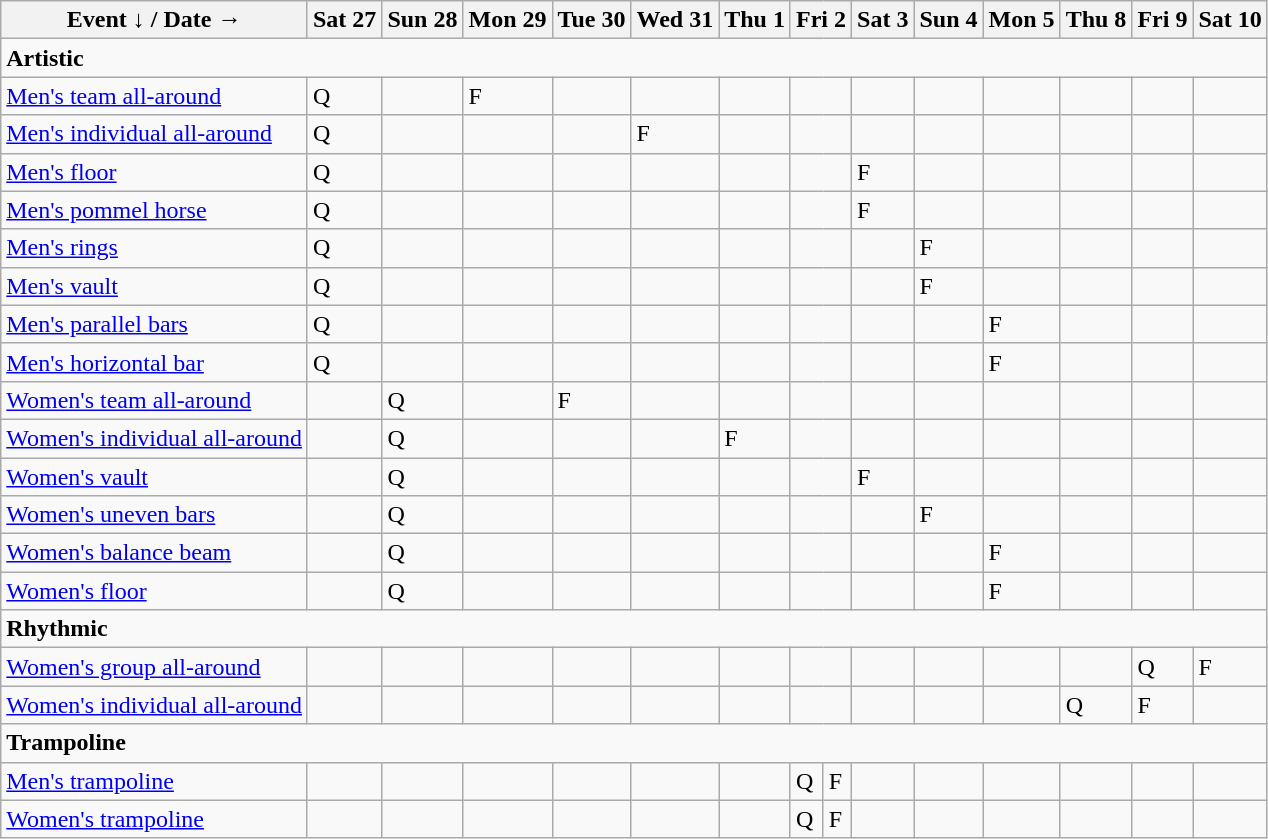<table class="wikitable olympic-schedule gymnastics">
<tr>
<th>Event ↓ / Date →</th>
<th>Sat 27</th>
<th>Sun 28</th>
<th>Mon 29</th>
<th>Tue 30</th>
<th>Wed 31</th>
<th>Thu 1</th>
<th colspan=2>Fri 2</th>
<th>Sat 3</th>
<th>Sun 4</th>
<th>Mon 5</th>
<th>Thu 8</th>
<th>Fri 9</th>
<th>Sat 10</th>
</tr>
<tr>
<td colspan=15><strong>Artistic</strong></td>
</tr>
<tr>
<td class="event"><a href='#'>Men's team all-around</a></td>
<td class="qualifiers">Q</td>
<td></td>
<td class="final">F</td>
<td></td>
<td></td>
<td></td>
<td colspan=2></td>
<td></td>
<td></td>
<td></td>
<td></td>
<td></td>
<td></td>
</tr>
<tr>
<td class="event"><a href='#'>Men's individual all-around</a></td>
<td class="qualifiers">Q</td>
<td></td>
<td></td>
<td></td>
<td class="final">F</td>
<td></td>
<td colspan=2></td>
<td></td>
<td></td>
<td></td>
<td></td>
<td></td>
<td></td>
</tr>
<tr>
<td class="event"><a href='#'>Men's floor</a></td>
<td class="qualifiers">Q</td>
<td></td>
<td></td>
<td></td>
<td></td>
<td></td>
<td colspan=2></td>
<td class="final">F</td>
<td></td>
<td></td>
<td></td>
<td></td>
<td></td>
</tr>
<tr>
<td class="event"><a href='#'>Men's pommel horse</a></td>
<td class="qualifiers">Q</td>
<td></td>
<td></td>
<td></td>
<td></td>
<td></td>
<td colspan=2></td>
<td class="final">F</td>
<td></td>
<td></td>
<td></td>
<td></td>
<td></td>
</tr>
<tr>
<td class="event"><a href='#'>Men's rings</a></td>
<td class="qualifiers">Q</td>
<td></td>
<td></td>
<td></td>
<td></td>
<td></td>
<td colspan=2></td>
<td></td>
<td class="final">F</td>
<td></td>
<td></td>
<td></td>
<td></td>
</tr>
<tr>
<td class="event"><a href='#'>Men's vault</a></td>
<td class="qualifiers">Q</td>
<td></td>
<td></td>
<td></td>
<td></td>
<td></td>
<td colspan=2></td>
<td></td>
<td class="final">F</td>
<td></td>
<td></td>
<td></td>
<td></td>
</tr>
<tr>
<td class="event"><a href='#'>Men's parallel bars</a></td>
<td class="qualifiers">Q</td>
<td></td>
<td></td>
<td></td>
<td></td>
<td></td>
<td colspan=2></td>
<td></td>
<td></td>
<td class="final">F</td>
<td></td>
<td></td>
<td></td>
</tr>
<tr>
<td class="event"><a href='#'>Men's horizontal bar</a></td>
<td class="qualifiers">Q</td>
<td></td>
<td></td>
<td></td>
<td></td>
<td></td>
<td colspan=2></td>
<td></td>
<td></td>
<td class="final">F</td>
<td></td>
<td></td>
<td></td>
</tr>
<tr>
<td class="event"><a href='#'>Women's team all-around</a></td>
<td></td>
<td class="qualifiers">Q</td>
<td></td>
<td class="final">F</td>
<td></td>
<td></td>
<td colspan=2></td>
<td></td>
<td></td>
<td></td>
<td></td>
<td></td>
<td></td>
</tr>
<tr>
<td class="event"><a href='#'>Women's individual all-around</a></td>
<td></td>
<td class="qualifiers">Q</td>
<td></td>
<td></td>
<td></td>
<td class="final">F</td>
<td colspan=2></td>
<td></td>
<td></td>
<td></td>
<td></td>
<td></td>
<td></td>
</tr>
<tr>
<td class="event"><a href='#'>Women's vault</a></td>
<td></td>
<td class="qualifiers">Q</td>
<td></td>
<td></td>
<td></td>
<td></td>
<td colspan=2></td>
<td class="final">F</td>
<td></td>
<td></td>
<td></td>
<td></td>
<td></td>
</tr>
<tr>
<td class="event"><a href='#'>Women's uneven bars</a></td>
<td></td>
<td class="qualifiers">Q</td>
<td></td>
<td></td>
<td></td>
<td></td>
<td colspan=2></td>
<td></td>
<td class="final">F</td>
<td></td>
<td></td>
<td></td>
<td></td>
</tr>
<tr>
<td class="event"><a href='#'>Women's balance beam</a></td>
<td></td>
<td class="qualifiers">Q</td>
<td></td>
<td></td>
<td></td>
<td></td>
<td colspan=2></td>
<td></td>
<td></td>
<td class="final">F</td>
<td></td>
<td></td>
<td></td>
</tr>
<tr>
<td class="event"><a href='#'>Women's floor</a></td>
<td></td>
<td class="qualifiers">Q</td>
<td></td>
<td></td>
<td></td>
<td></td>
<td colspan=2></td>
<td></td>
<td></td>
<td class="final">F</td>
<td></td>
<td></td>
<td></td>
</tr>
<tr>
<td colspan=15><strong>Rhythmic</strong></td>
</tr>
<tr>
<td class="event"><a href='#'>Women's group all-around</a></td>
<td></td>
<td></td>
<td></td>
<td></td>
<td></td>
<td></td>
<td colspan=2></td>
<td></td>
<td></td>
<td></td>
<td></td>
<td class="qualifiers">Q</td>
<td class="final">F</td>
</tr>
<tr>
<td class="event"><a href='#'>Women's individual all-around</a></td>
<td></td>
<td></td>
<td></td>
<td></td>
<td></td>
<td></td>
<td colspan=2></td>
<td></td>
<td></td>
<td></td>
<td class="qualifiers">Q</td>
<td class="final">F</td>
<td></td>
</tr>
<tr>
<td colspan=15><strong>Trampoline</strong></td>
</tr>
<tr>
<td class="event"><a href='#'>Men's trampoline</a></td>
<td></td>
<td></td>
<td></td>
<td></td>
<td></td>
<td></td>
<td class="qualifiers">Q</td>
<td class="final">F</td>
<td></td>
<td></td>
<td></td>
<td></td>
<td></td>
<td></td>
</tr>
<tr>
<td class="event"><a href='#'>Women's trampoline</a></td>
<td></td>
<td></td>
<td></td>
<td></td>
<td></td>
<td></td>
<td class="qualifiers">Q</td>
<td class="final">F</td>
<td></td>
<td></td>
<td></td>
<td></td>
<td></td>
<td></td>
</tr>
</table>
